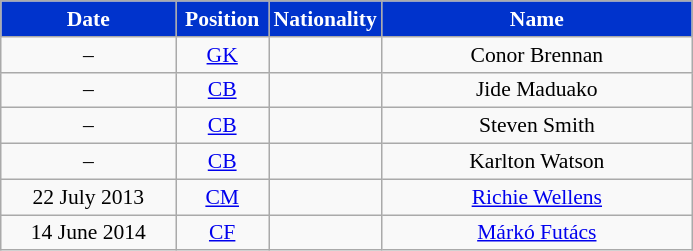<table class="wikitable" style="text-align:center; font-size:90%">
<tr>
<th style="background:#03c; color:white; width:110px;">Date</th>
<th style="background:#03c; color:white; width:55px;">Position</th>
<th style="background:#03c; color:white; width:55px;">Nationality</th>
<th style="background:#03c; color:white; width:200px;">Name</th>
</tr>
<tr>
<td>–</td>
<td align=center><a href='#'>GK</a></td>
<td align=center></td>
<td>Conor Brennan</td>
</tr>
<tr>
<td>–</td>
<td align=center><a href='#'>CB</a></td>
<td align=center></td>
<td>Jide Maduako</td>
</tr>
<tr>
<td>–</td>
<td align=center><a href='#'>CB</a></td>
<td align=center></td>
<td>Steven Smith</td>
</tr>
<tr>
<td>–</td>
<td align=center><a href='#'>CB</a></td>
<td align=center></td>
<td>Karlton Watson</td>
</tr>
<tr>
<td>22 July 2013</td>
<td align=center><a href='#'>CM</a></td>
<td align=center></td>
<td><a href='#'>Richie Wellens</a></td>
</tr>
<tr>
<td>14 June 2014</td>
<td align=center><a href='#'>CF</a></td>
<td align=center></td>
<td><a href='#'>Márkó Futács</a></td>
</tr>
</table>
